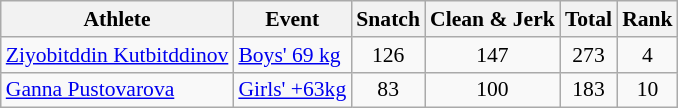<table class="wikitable" style="font-size:90%">
<tr>
<th>Athlete</th>
<th>Event</th>
<th>Snatch</th>
<th>Clean & Jerk</th>
<th>Total</th>
<th>Rank</th>
</tr>
<tr>
<td><a href='#'>Ziyobitddin Kutbitddinov</a></td>
<td><a href='#'>Boys' 69 kg</a></td>
<td align=center>126</td>
<td align=center>147</td>
<td align=center>273</td>
<td align=center>4</td>
</tr>
<tr>
<td><a href='#'>Ganna Pustovarova</a></td>
<td><a href='#'>Girls' +63kg</a></td>
<td align=center>83</td>
<td align=center>100</td>
<td align=center>183</td>
<td align=center>10</td>
</tr>
</table>
